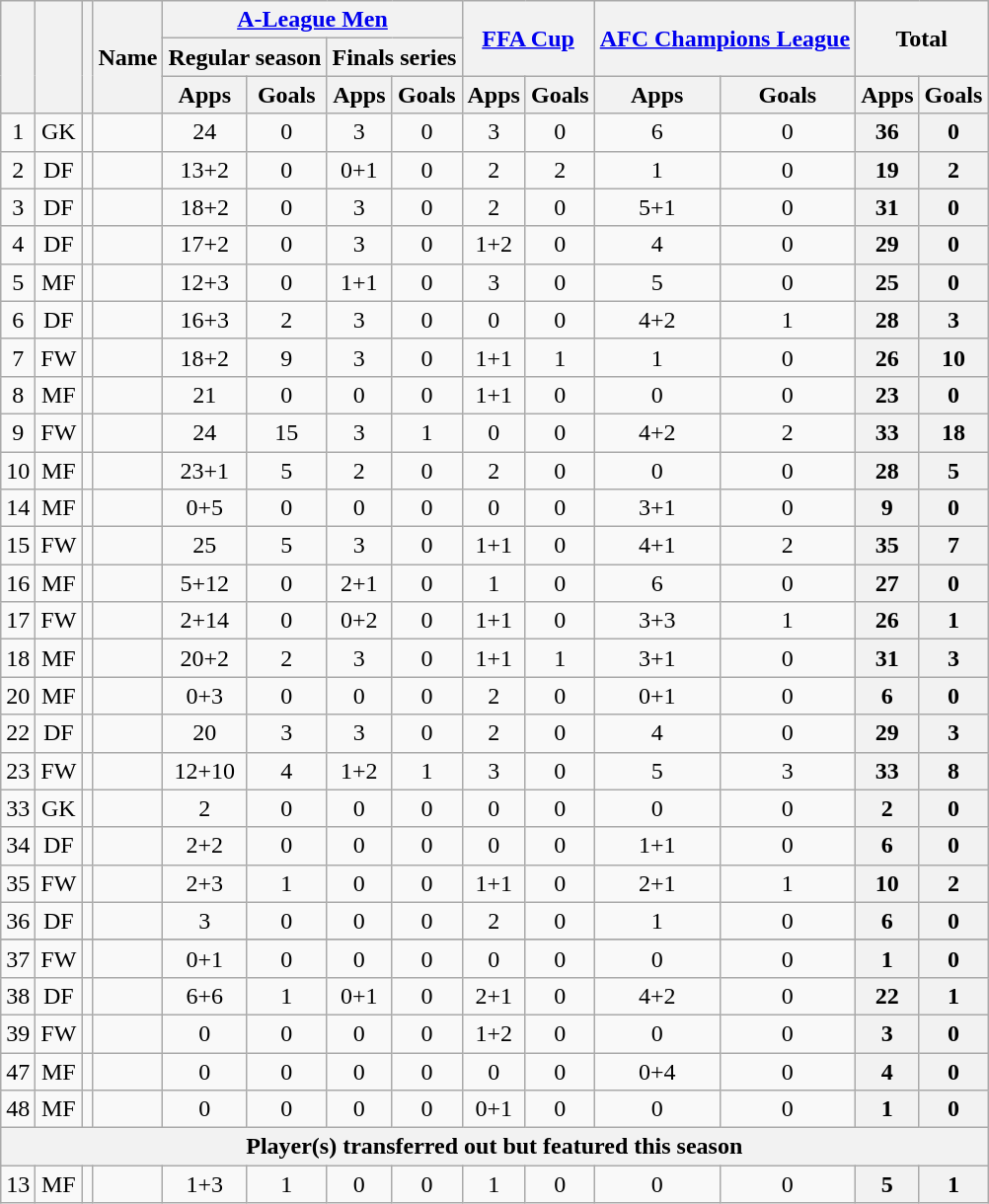<table class="wikitable sortable" style="text-align:center;">
<tr>
<th rowspan="3"></th>
<th rowspan="3"></th>
<th rowspan="3"></th>
<th rowspan="3">Name</th>
<th colspan="4"><a href='#'>A-League Men</a></th>
<th colspan="2" rowspan="2"><a href='#'>FFA Cup</a></th>
<th colspan="2" rowspan="2"><a href='#'>AFC Champions League</a></th>
<th colspan="2" rowspan="2">Total</th>
</tr>
<tr>
<th colspan="2">Regular season</th>
<th colspan="2">Finals series</th>
</tr>
<tr>
<th>Apps</th>
<th>Goals</th>
<th>Apps</th>
<th>Goals</th>
<th>Apps</th>
<th>Goals</th>
<th>Apps</th>
<th>Goals</th>
<th>Apps</th>
<th>Goals</th>
</tr>
<tr>
<td>1</td>
<td>GK</td>
<td></td>
<td align="left"><br></td>
<td>24</td>
<td>0<br></td>
<td>3</td>
<td>0<br></td>
<td>3</td>
<td>0<br></td>
<td>6</td>
<td>0<br></td>
<th>36</th>
<th>0</th>
</tr>
<tr>
<td>2</td>
<td>DF</td>
<td></td>
<td align="left"><br></td>
<td>13+2</td>
<td>0<br></td>
<td>0+1</td>
<td>0<br></td>
<td>2</td>
<td>2<br></td>
<td>1</td>
<td>0<br></td>
<th>19</th>
<th>2</th>
</tr>
<tr>
<td>3</td>
<td>DF</td>
<td></td>
<td align="left"><br></td>
<td>18+2</td>
<td>0<br></td>
<td>3</td>
<td>0<br></td>
<td>2</td>
<td>0<br></td>
<td>5+1</td>
<td>0<br></td>
<th>31</th>
<th>0</th>
</tr>
<tr>
<td>4</td>
<td>DF</td>
<td></td>
<td align="left"><br></td>
<td>17+2</td>
<td>0<br></td>
<td>3</td>
<td>0<br></td>
<td>1+2</td>
<td>0<br></td>
<td>4</td>
<td>0<br></td>
<th>29</th>
<th>0</th>
</tr>
<tr>
<td>5</td>
<td>MF</td>
<td></td>
<td align="left"><br></td>
<td>12+3</td>
<td>0<br></td>
<td>1+1</td>
<td>0<br></td>
<td>3</td>
<td>0<br></td>
<td>5</td>
<td>0<br></td>
<th>25</th>
<th>0</th>
</tr>
<tr>
<td>6</td>
<td>DF</td>
<td></td>
<td align="left"><br></td>
<td>16+3</td>
<td>2<br></td>
<td>3</td>
<td>0<br></td>
<td>0</td>
<td>0<br></td>
<td>4+2</td>
<td>1<br></td>
<th>28</th>
<th>3</th>
</tr>
<tr>
<td>7</td>
<td>FW</td>
<td></td>
<td align="left"><br></td>
<td>18+2</td>
<td>9<br></td>
<td>3</td>
<td>0<br></td>
<td>1+1</td>
<td>1<br></td>
<td>1</td>
<td>0<br></td>
<th>26</th>
<th>10</th>
</tr>
<tr>
<td>8</td>
<td>MF</td>
<td></td>
<td align="left"><br></td>
<td>21</td>
<td>0<br></td>
<td>0</td>
<td>0<br></td>
<td>1+1</td>
<td>0<br></td>
<td>0</td>
<td>0<br></td>
<th>23</th>
<th>0</th>
</tr>
<tr>
<td>9</td>
<td>FW</td>
<td></td>
<td align="left"><br></td>
<td>24</td>
<td>15<br></td>
<td>3</td>
<td>1<br></td>
<td>0</td>
<td>0<br></td>
<td>4+2</td>
<td>2<br></td>
<th>33</th>
<th>18</th>
</tr>
<tr>
<td>10</td>
<td>MF</td>
<td></td>
<td align="left"><br></td>
<td>23+1</td>
<td>5<br></td>
<td>2</td>
<td>0<br></td>
<td>2</td>
<td>0<br></td>
<td>0</td>
<td>0<br></td>
<th>28</th>
<th>5</th>
</tr>
<tr>
<td>14</td>
<td>MF</td>
<td></td>
<td align="left"><br></td>
<td>0+5</td>
<td>0<br></td>
<td>0</td>
<td>0<br></td>
<td>0</td>
<td>0<br></td>
<td>3+1</td>
<td>0<br></td>
<th>9</th>
<th>0</th>
</tr>
<tr>
<td>15</td>
<td>FW</td>
<td></td>
<td align="left"><br></td>
<td>25</td>
<td>5<br></td>
<td>3</td>
<td>0<br></td>
<td>1+1</td>
<td>0<br></td>
<td>4+1</td>
<td>2<br></td>
<th>35</th>
<th>7</th>
</tr>
<tr>
<td>16</td>
<td>MF</td>
<td></td>
<td align="left"><br></td>
<td>5+12</td>
<td>0<br></td>
<td>2+1</td>
<td>0<br></td>
<td>1</td>
<td>0<br></td>
<td>6</td>
<td>0<br></td>
<th>27</th>
<th>0</th>
</tr>
<tr>
<td>17</td>
<td>FW</td>
<td></td>
<td align="left"><br></td>
<td>2+14</td>
<td>0<br></td>
<td>0+2</td>
<td>0<br></td>
<td>1+1</td>
<td>0<br></td>
<td>3+3</td>
<td>1<br></td>
<th>26</th>
<th>1</th>
</tr>
<tr>
<td>18</td>
<td>MF</td>
<td></td>
<td align="left"><br></td>
<td>20+2</td>
<td>2<br></td>
<td>3</td>
<td>0<br></td>
<td>1+1</td>
<td>1<br></td>
<td>3+1</td>
<td>0<br></td>
<th>31</th>
<th>3</th>
</tr>
<tr>
<td>20</td>
<td>MF</td>
<td></td>
<td align="left"><br></td>
<td>0+3</td>
<td>0<br></td>
<td>0</td>
<td>0<br></td>
<td>2</td>
<td>0<br></td>
<td>0+1</td>
<td>0<br></td>
<th>6</th>
<th>0</th>
</tr>
<tr>
<td>22</td>
<td>DF</td>
<td></td>
<td align="left"><br></td>
<td>20</td>
<td>3<br></td>
<td>3</td>
<td>0<br></td>
<td>2</td>
<td>0<br></td>
<td>4</td>
<td>0<br></td>
<th>29</th>
<th>3</th>
</tr>
<tr>
<td>23</td>
<td>FW</td>
<td></td>
<td align="left"><br></td>
<td>12+10</td>
<td>4<br></td>
<td>1+2</td>
<td>1<br></td>
<td>3</td>
<td>0<br></td>
<td>5</td>
<td>3<br></td>
<th>33</th>
<th>8</th>
</tr>
<tr>
<td>33</td>
<td>GK</td>
<td></td>
<td align="left"><br></td>
<td>2</td>
<td>0<br></td>
<td>0</td>
<td>0<br></td>
<td>0</td>
<td>0<br></td>
<td>0</td>
<td>0<br></td>
<th>2</th>
<th>0</th>
</tr>
<tr>
<td>34</td>
<td>DF</td>
<td></td>
<td align="left"><br></td>
<td>2+2</td>
<td>0<br></td>
<td>0</td>
<td>0<br></td>
<td>0</td>
<td>0<br></td>
<td>1+1</td>
<td>0<br></td>
<th>6</th>
<th>0</th>
</tr>
<tr>
<td>35</td>
<td>FW</td>
<td></td>
<td align="left"><br></td>
<td>2+3</td>
<td>1<br></td>
<td>0</td>
<td>0<br></td>
<td>1+1</td>
<td>0<br></td>
<td>2+1</td>
<td>1<br></td>
<th>10</th>
<th>2</th>
</tr>
<tr>
<td>36</td>
<td>DF</td>
<td></td>
<td align="left"><br></td>
<td>3</td>
<td>0<br></td>
<td>0</td>
<td>0<br></td>
<td>2</td>
<td>0<br></td>
<td>1</td>
<td>0<br></td>
<th>6</th>
<th>0</th>
</tr>
<tr>
</tr>
<tr>
<td>37</td>
<td>FW</td>
<td></td>
<td align="left"><br></td>
<td>0+1</td>
<td>0<br></td>
<td>0</td>
<td>0<br></td>
<td>0</td>
<td>0<br></td>
<td>0</td>
<td>0<br></td>
<th>1</th>
<th>0</th>
</tr>
<tr>
<td>38</td>
<td>DF</td>
<td></td>
<td align="left"><br></td>
<td>6+6</td>
<td>1<br></td>
<td>0+1</td>
<td>0<br></td>
<td>2+1</td>
<td>0<br></td>
<td>4+2</td>
<td>0<br></td>
<th>22</th>
<th>1</th>
</tr>
<tr>
<td>39</td>
<td>FW</td>
<td></td>
<td align="left"><br></td>
<td>0</td>
<td>0<br></td>
<td>0</td>
<td>0<br></td>
<td>1+2</td>
<td>0<br></td>
<td>0</td>
<td>0<br></td>
<th>3</th>
<th>0</th>
</tr>
<tr>
<td>47</td>
<td>MF</td>
<td></td>
<td align="left"><br></td>
<td>0</td>
<td>0<br></td>
<td>0</td>
<td>0<br></td>
<td>0</td>
<td>0<br></td>
<td>0+4</td>
<td>0<br></td>
<th>4</th>
<th>0</th>
</tr>
<tr>
<td>48</td>
<td>MF</td>
<td></td>
<td align="left"><br></td>
<td>0</td>
<td>0<br></td>
<td>0</td>
<td>0<br></td>
<td>0+1</td>
<td>0<br></td>
<td>0</td>
<td>0<br></td>
<th>1</th>
<th>0</th>
</tr>
<tr>
<th colspan="14">Player(s) transferred out but featured this season</th>
</tr>
<tr>
<td>13</td>
<td>MF</td>
<td></td>
<td align="left"><br></td>
<td>1+3</td>
<td>1<br></td>
<td>0</td>
<td>0<br></td>
<td>1</td>
<td>0<br></td>
<td>0</td>
<td>0<br></td>
<th>5</th>
<th>1</th>
</tr>
</table>
